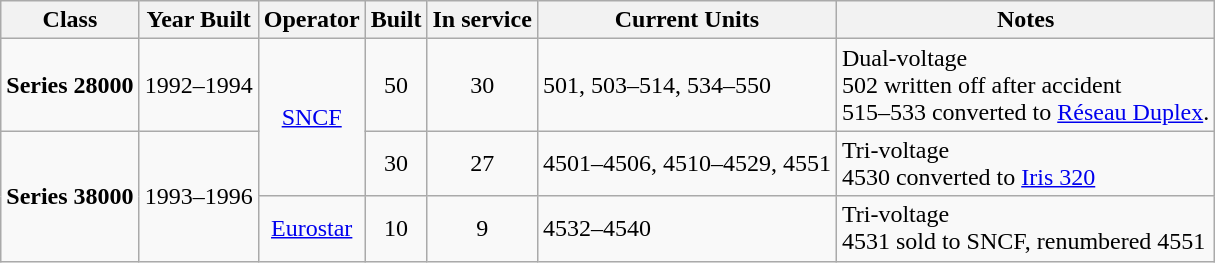<table class="wikitable">
<tr>
<th>Class</th>
<th>Year Built</th>
<th>Operator</th>
<th>Built</th>
<th>In service</th>
<th>Current Units</th>
<th>Notes</th>
</tr>
<tr align="center">
<td><strong>Series 28000</strong></td>
<td>1992–1994</td>
<td rowspan="2"><a href='#'>SNCF</a></td>
<td>50</td>
<td>30</td>
<td align="left">501, 503–514, 534–550</td>
<td align="left">Dual-voltage<br>502 written off after accident<br>515–533 converted to <a href='#'>Réseau Duplex</a>.</td>
</tr>
<tr align="center">
<td rowspan="2"><strong>Series 38000</strong></td>
<td rowspan="2">1993–1996</td>
<td>30</td>
<td>27</td>
<td align="left">4501–4506, 4510–4529, 4551</td>
<td align="left">Tri-voltage<br>4530 converted to <a href='#'>Iris 320</a></td>
</tr>
<tr align="center">
<td><a href='#'>Eurostar</a></td>
<td>10</td>
<td>9</td>
<td align="left">4532–4540</td>
<td align="left">Tri-voltage<br>4531 sold to SNCF, renumbered 4551</td>
</tr>
</table>
